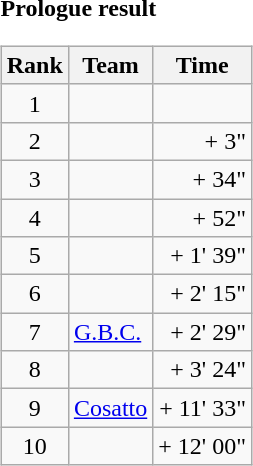<table>
<tr>
<td><strong>Prologue result</strong><br><table class="wikitable">
<tr>
<th scope="col">Rank</th>
<th scope="col">Team</th>
<th scope="col">Time</th>
</tr>
<tr>
<td style="text-align:center;">1</td>
<td></td>
<td style="text-align:right;"></td>
</tr>
<tr>
<td style="text-align:center;">2</td>
<td></td>
<td style="text-align:right;">+ 3"</td>
</tr>
<tr>
<td style="text-align:center;">3</td>
<td></td>
<td style="text-align:right;">+ 34"</td>
</tr>
<tr>
<td style="text-align:center;">4</td>
<td></td>
<td style="text-align:right;">+ 52"</td>
</tr>
<tr>
<td style="text-align:center;">5</td>
<td></td>
<td style="text-align:right;">+ 1' 39"</td>
</tr>
<tr>
<td style="text-align:center;">6</td>
<td></td>
<td style="text-align:right;">+ 2' 15"</td>
</tr>
<tr>
<td style="text-align:center;">7</td>
<td><a href='#'>G.B.C.</a></td>
<td style="text-align:right;">+ 2' 29"</td>
</tr>
<tr>
<td style="text-align:center;">8</td>
<td></td>
<td style="text-align:right;">+ 3' 24"</td>
</tr>
<tr>
<td style="text-align:center;">9</td>
<td><a href='#'>Cosatto</a></td>
<td style="text-align:right;">+ 11' 33"</td>
</tr>
<tr>
<td style="text-align:center;">10</td>
<td></td>
<td style="text-align:right;">+ 12' 00"</td>
</tr>
</table>
</td>
</tr>
</table>
